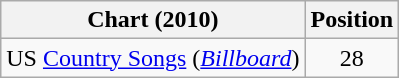<table class="wikitable sortable">
<tr>
<th scope="col">Chart (2010)</th>
<th scope="col">Position</th>
</tr>
<tr>
<td>US <a href='#'>Country Songs</a> (<em><a href='#'>Billboard</a></em>)</td>
<td align="center">28</td>
</tr>
</table>
